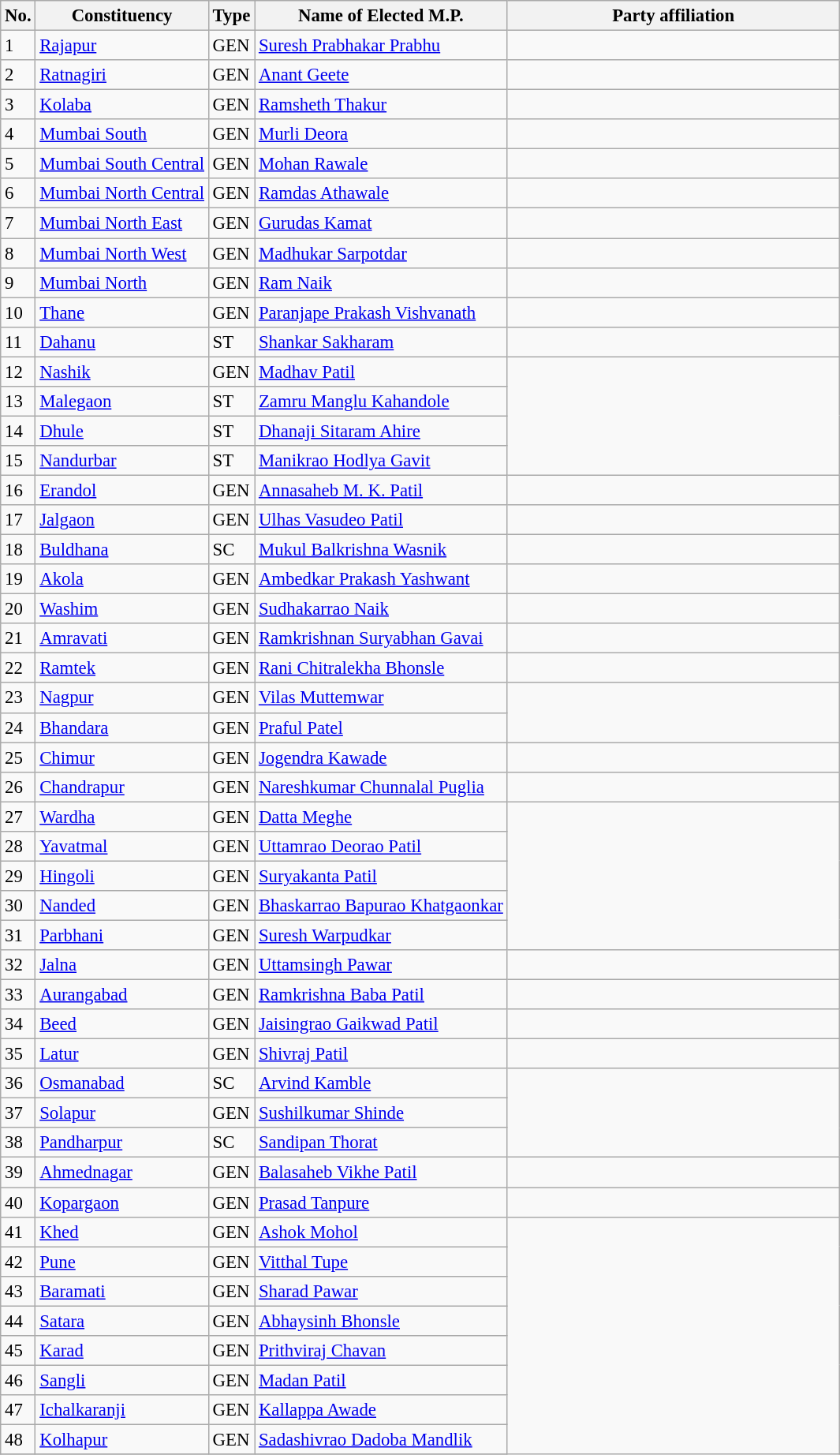<table class="wikitable" style="font-size:95%;">
<tr>
<th>No.</th>
<th>Constituency</th>
<th>Type</th>
<th>Name of Elected M.P.</th>
<th colspan="2" style="width:18em">Party affiliation</th>
</tr>
<tr>
<td>1</td>
<td><a href='#'>Rajapur</a></td>
<td>GEN</td>
<td><a href='#'>Suresh Prabhakar Prabhu</a></td>
<td></td>
</tr>
<tr>
<td>2</td>
<td><a href='#'>Ratnagiri</a></td>
<td>GEN</td>
<td><a href='#'>Anant Geete</a></td>
</tr>
<tr>
<td>3</td>
<td><a href='#'>Kolaba</a></td>
<td>GEN</td>
<td><a href='#'>Ramsheth Thakur</a></td>
<td></td>
</tr>
<tr>
<td>4</td>
<td><a href='#'>Mumbai South</a></td>
<td>GEN</td>
<td><a href='#'>Murli Deora</a></td>
<td></td>
</tr>
<tr>
<td>5</td>
<td><a href='#'>Mumbai South Central</a></td>
<td>GEN</td>
<td><a href='#'>Mohan Rawale</a></td>
<td></td>
</tr>
<tr>
<td>6</td>
<td><a href='#'>Mumbai North Central</a></td>
<td>GEN</td>
<td><a href='#'>Ramdas Athawale</a></td>
<td></td>
</tr>
<tr>
<td>7</td>
<td><a href='#'>Mumbai North East</a></td>
<td>GEN</td>
<td><a href='#'>Gurudas Kamat</a></td>
<td></td>
</tr>
<tr>
<td>8</td>
<td><a href='#'>Mumbai North West</a></td>
<td>GEN</td>
<td><a href='#'>Madhukar Sarpotdar</a></td>
<td></td>
</tr>
<tr>
<td>9</td>
<td><a href='#'>Mumbai North</a></td>
<td>GEN</td>
<td><a href='#'>Ram Naik</a></td>
<td></td>
</tr>
<tr>
<td>10</td>
<td><a href='#'>Thane</a></td>
<td>GEN</td>
<td><a href='#'>Paranjape Prakash Vishvanath</a></td>
<td></td>
</tr>
<tr>
<td>11</td>
<td><a href='#'>Dahanu</a></td>
<td>ST</td>
<td><a href='#'>Shankar Sakharam</a></td>
<td></td>
</tr>
<tr>
<td>12</td>
<td><a href='#'>Nashik</a></td>
<td>GEN</td>
<td><a href='#'>Madhav Patil</a></td>
</tr>
<tr>
<td>13</td>
<td><a href='#'>Malegaon</a></td>
<td>ST</td>
<td><a href='#'>Zamru Manglu Kahandole</a></td>
</tr>
<tr>
<td>14</td>
<td><a href='#'>Dhule</a></td>
<td>ST</td>
<td><a href='#'>Dhanaji Sitaram Ahire</a></td>
</tr>
<tr>
<td>15</td>
<td><a href='#'>Nandurbar</a></td>
<td>ST</td>
<td><a href='#'>Manikrao Hodlya Gavit</a></td>
</tr>
<tr>
<td>16</td>
<td><a href='#'>Erandol</a></td>
<td>GEN</td>
<td><a href='#'>Annasaheb M. K. Patil</a></td>
<td></td>
</tr>
<tr>
<td>17</td>
<td><a href='#'>Jalgaon</a></td>
<td>GEN</td>
<td><a href='#'>Ulhas Vasudeo Patil</a></td>
<td></td>
</tr>
<tr>
<td>18</td>
<td><a href='#'>Buldhana</a></td>
<td>SC</td>
<td><a href='#'>Mukul Balkrishna Wasnik</a></td>
</tr>
<tr>
<td>19</td>
<td><a href='#'>Akola</a></td>
<td>GEN</td>
<td><a href='#'>Ambedkar Prakash Yashwant</a></td>
<td></td>
</tr>
<tr>
<td>20</td>
<td><a href='#'>Washim</a></td>
<td>GEN</td>
<td><a href='#'>Sudhakarrao Naik</a></td>
<td></td>
</tr>
<tr>
<td>21</td>
<td><a href='#'>Amravati</a></td>
<td>GEN</td>
<td><a href='#'>Ramkrishnan Suryabhan Gavai</a></td>
<td></td>
</tr>
<tr>
<td>22</td>
<td><a href='#'>Ramtek</a></td>
<td>GEN</td>
<td><a href='#'>Rani Chitralekha Bhonsle</a></td>
<td></td>
</tr>
<tr>
<td>23</td>
<td><a href='#'>Nagpur</a></td>
<td>GEN</td>
<td><a href='#'>Vilas Muttemwar</a></td>
</tr>
<tr>
<td>24</td>
<td><a href='#'>Bhandara</a></td>
<td>GEN</td>
<td><a href='#'>Praful Patel</a></td>
</tr>
<tr>
<td>25</td>
<td><a href='#'>Chimur</a></td>
<td>GEN</td>
<td><a href='#'>Jogendra Kawade</a></td>
<td></td>
</tr>
<tr>
<td>26</td>
<td><a href='#'>Chandrapur</a></td>
<td>GEN</td>
<td><a href='#'>Nareshkumar Chunnalal Puglia</a></td>
<td></td>
</tr>
<tr>
<td>27</td>
<td><a href='#'>Wardha</a></td>
<td>GEN</td>
<td><a href='#'>Datta Meghe</a></td>
</tr>
<tr>
<td>28</td>
<td><a href='#'>Yavatmal</a></td>
<td>GEN</td>
<td><a href='#'>Uttamrao Deorao Patil</a></td>
</tr>
<tr>
<td>29</td>
<td><a href='#'>Hingoli</a></td>
<td>GEN</td>
<td><a href='#'>Suryakanta Patil</a></td>
</tr>
<tr>
<td>30</td>
<td><a href='#'>Nanded</a></td>
<td>GEN</td>
<td><a href='#'>Bhaskarrao Bapurao Khatgaonkar</a></td>
</tr>
<tr>
<td>31</td>
<td><a href='#'>Parbhani</a></td>
<td>GEN</td>
<td><a href='#'>Suresh Warpudkar</a></td>
</tr>
<tr>
<td>32</td>
<td><a href='#'>Jalna</a></td>
<td>GEN</td>
<td><a href='#'>Uttamsingh Pawar</a></td>
<td></td>
</tr>
<tr>
<td>33</td>
<td><a href='#'>Aurangabad</a></td>
<td>GEN</td>
<td><a href='#'>Ramkrishna Baba Patil</a></td>
<td></td>
</tr>
<tr>
<td>34</td>
<td><a href='#'>Beed</a></td>
<td>GEN</td>
<td><a href='#'>Jaisingrao Gaikwad Patil</a></td>
<td></td>
</tr>
<tr>
<td>35</td>
<td><a href='#'>Latur</a></td>
<td>GEN</td>
<td><a href='#'>Shivraj Patil</a></td>
<td></td>
</tr>
<tr>
<td>36</td>
<td><a href='#'>Osmanabad</a></td>
<td>SC</td>
<td><a href='#'>Arvind Kamble</a></td>
</tr>
<tr>
<td>37</td>
<td><a href='#'>Solapur</a></td>
<td>GEN</td>
<td><a href='#'>Sushilkumar Shinde</a></td>
</tr>
<tr>
<td>38</td>
<td><a href='#'>Pandharpur</a></td>
<td>SC</td>
<td><a href='#'>Sandipan Thorat</a></td>
</tr>
<tr>
<td>39</td>
<td><a href='#'>Ahmednagar</a></td>
<td>GEN</td>
<td><a href='#'>Balasaheb Vikhe Patil</a></td>
<td></td>
</tr>
<tr>
<td>40</td>
<td><a href='#'>Kopargaon</a></td>
<td>GEN</td>
<td><a href='#'>Prasad Tanpure</a></td>
<td></td>
</tr>
<tr>
<td>41</td>
<td><a href='#'>Khed</a></td>
<td>GEN</td>
<td><a href='#'>Ashok Mohol</a></td>
</tr>
<tr>
<td>42</td>
<td><a href='#'>Pune</a></td>
<td>GEN</td>
<td><a href='#'>Vitthal Tupe</a></td>
</tr>
<tr>
<td>43</td>
<td><a href='#'>Baramati</a></td>
<td>GEN</td>
<td><a href='#'>Sharad Pawar</a></td>
</tr>
<tr>
<td>44</td>
<td><a href='#'>Satara</a></td>
<td>GEN</td>
<td><a href='#'>Abhaysinh Bhonsle</a></td>
</tr>
<tr>
<td>45</td>
<td><a href='#'>Karad</a></td>
<td>GEN</td>
<td><a href='#'>Prithviraj Chavan</a></td>
</tr>
<tr>
<td>46</td>
<td><a href='#'>Sangli</a></td>
<td>GEN</td>
<td><a href='#'>Madan Patil</a></td>
</tr>
<tr>
<td>47</td>
<td><a href='#'>Ichalkaranji</a></td>
<td>GEN</td>
<td><a href='#'>Kallappa Awade</a></td>
</tr>
<tr>
<td>48</td>
<td><a href='#'>Kolhapur</a></td>
<td>GEN</td>
<td><a href='#'>Sadashivrao Dadoba Mandlik</a></td>
</tr>
<tr>
</tr>
</table>
